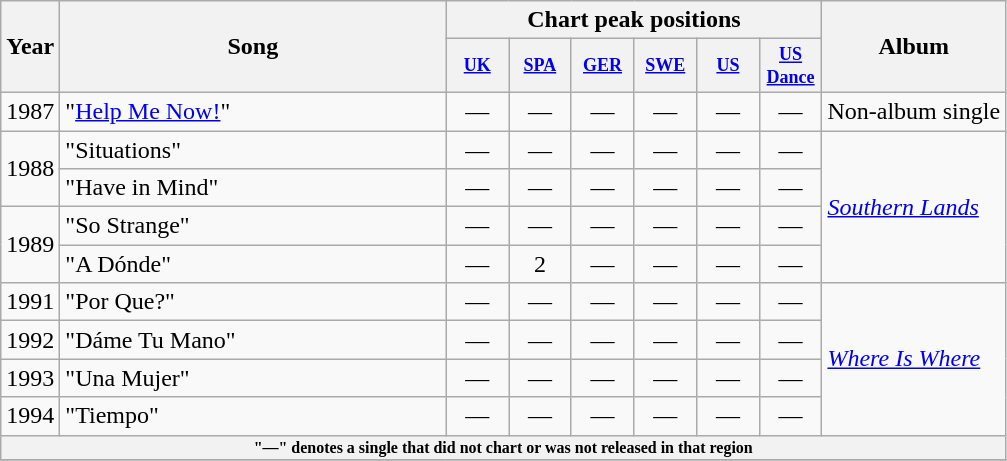<table class="wikitable">
<tr>
<th rowspan="2">Year</th>
<th rowspan="2" style="width:250px;">Song</th>
<th colspan="6">Chart peak positions</th>
<th rowspan="2">Album</th>
</tr>
<tr>
<th style="width:3em;font-size:75%;"><a href='#'>UK</a></th>
<th style="width:3em;font-size:75%;"><a href='#'>SPA</a><br></th>
<th style="width:3em;font-size:75%;"><a href='#'>GER</a></th>
<th style="width:3em;font-size:75%;"><a href='#'>SWE</a></th>
<th style="width:3em;font-size:75%;"><a href='#'>US</a></th>
<th style="width:3em;font-size:75%;"><a href='#'>US Dance</a><br></th>
</tr>
<tr>
<td rowspan="1">1987</td>
<td>"<a href='#'>Help Me Now!</a>"</td>
<td align="center">—</td>
<td align="center">—</td>
<td align="center">—</td>
<td align="center">—</td>
<td align="center">—</td>
<td align="center">—</td>
<td rowspan="1">Non-album single</td>
</tr>
<tr>
<td rowspan="2">1988</td>
<td>"Situations"</td>
<td align="center">—</td>
<td align="center">—</td>
<td align="center">—</td>
<td align="center">—</td>
<td align="center">—</td>
<td align="center">—</td>
<td rowspan="4"><em><a href='#'>Southern Lands</a></em></td>
</tr>
<tr>
<td>"Have in Mind"</td>
<td align="center">—</td>
<td align="center">—</td>
<td align="center">—</td>
<td align="center">—</td>
<td align="center">—</td>
<td align="center">—</td>
</tr>
<tr>
<td rowspan="2">1989</td>
<td>"So Strange"</td>
<td align="center">—</td>
<td align="center">—</td>
<td align="center">—</td>
<td align="center">—</td>
<td align="center">—</td>
<td align="center">—</td>
</tr>
<tr>
<td>"A Dónde"</td>
<td align="center">—</td>
<td align="center">2</td>
<td align="center">—</td>
<td align="center">—</td>
<td align="center">—</td>
<td align="center">—</td>
</tr>
<tr>
<td rowspan="1">1991</td>
<td>"Por Que?"</td>
<td align="center">—</td>
<td align="center">—</td>
<td align="center">—</td>
<td align="center">—</td>
<td align="center">—</td>
<td align="center">—</td>
<td rowspan="4"><em><a href='#'>Where Is Where</a></em></td>
</tr>
<tr>
<td rowspan="1">1992</td>
<td>"Dáme Tu Mano"</td>
<td align="center">—</td>
<td align="center">—</td>
<td align="center">—</td>
<td align="center">—</td>
<td align="center">—</td>
<td align="center">—</td>
</tr>
<tr>
<td rowspan="1">1993</td>
<td>"Una Mujer"</td>
<td align="center">—</td>
<td align="center">—</td>
<td align="center">—</td>
<td align="center">—</td>
<td align="center">—</td>
<td align="center">—</td>
</tr>
<tr>
<td rowspan="1">1994</td>
<td>"Tiempo"</td>
<td align="center">—</td>
<td align="center">—</td>
<td align="center">—</td>
<td align="center">—</td>
<td align="center">—</td>
<td align="center">—</td>
</tr>
<tr>
<th colspan="9" style="font-size: 8pt">"—" denotes a single that did not chart or was not released in that region</th>
</tr>
<tr>
</tr>
</table>
